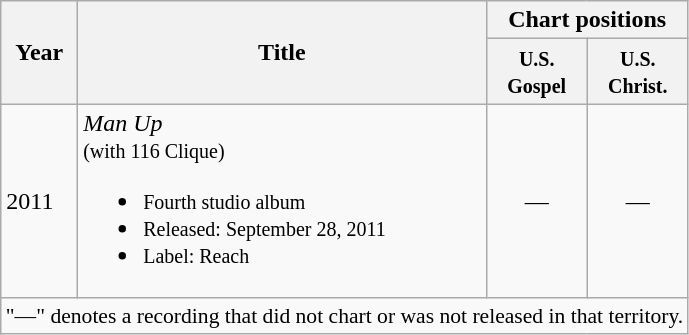<table class="wikitable">
<tr>
<th rowspan="2">Year</th>
<th rowspan="2">Title</th>
<th colspan="2">Chart positions</th>
</tr>
<tr>
<th style="width:60px;"><small>U.S. Gospel</small></th>
<th style="width:60px;"><small>U.S. Christ.</small></th>
</tr>
<tr>
<td>2011</td>
<td><em>Man Up</em><br><small>(with 116 Clique)</small><br><ul><li><small>Fourth studio album</small></li><li><small>Released: September 28, 2011</small></li><li><small>Label: Reach</small></li></ul></td>
<td style="text-align:center;">—</td>
<td style="text-align:center;">—</td>
</tr>
<tr>
<td colspan="15" style="font-size:90%">"—" denotes a recording that did not chart or was not released in that territory.</td>
</tr>
</table>
